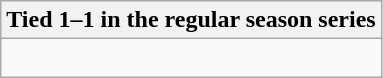<table class="wikitable collapsible collapsed">
<tr>
<th>Tied 1–1 in the regular season series</th>
</tr>
<tr>
<td><br>
</td>
</tr>
</table>
